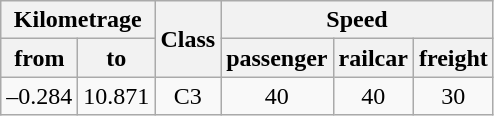<table class="wikitable" style="text-align:center">
<tr>
<th colspan="2">Kilometrage</th>
<th rowspan="2">Class</th>
<th colspan="3">Speed</th>
</tr>
<tr>
<th>from</th>
<th>to</th>
<th>passenger</th>
<th>railcar</th>
<th>freight</th>
</tr>
<tr>
<td>–0.284</td>
<td>10.871</td>
<td>C3</td>
<td>40</td>
<td>40</td>
<td>30</td>
</tr>
</table>
